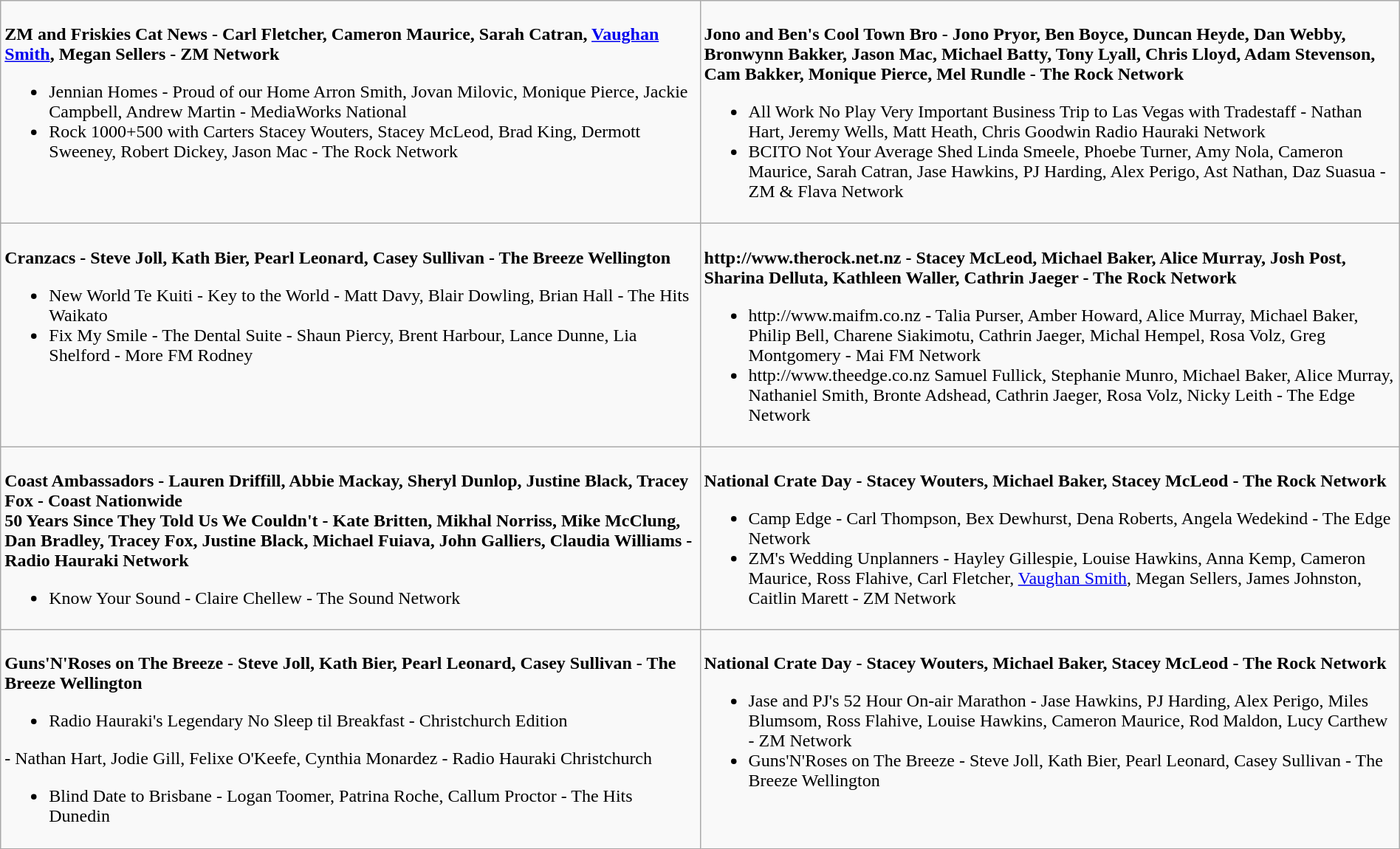<table class=wikitable width="100%">
<tr>
<td valign="top" width="50%"><br>
<strong>ZM and Friskies Cat News - Carl Fletcher, Cameron Maurice, Sarah Catran, <a href='#'>Vaughan Smith</a>, Megan Sellers - ZM Network</strong><ul><li>Jennian Homes - Proud of our Home Arron Smith, Jovan Milovic, Monique Pierce, Jackie Campbell, Andrew Martin - MediaWorks National</li><li>Rock 1000+500 with Carters Stacey Wouters, Stacey McLeod, Brad King, Dermott Sweeney, Robert Dickey, Jason Mac - The Rock Network</li></ul></td>
<td valign="top"  width="50%"><br>
<strong>Jono and Ben's Cool Town Bro - Jono Pryor, Ben Boyce, Duncan Heyde, Dan Webby, Bronwynn Bakker, Jason Mac, Michael Batty, Tony Lyall, Chris Lloyd, Adam Stevenson, Cam Bakker, Monique Pierce, Mel Rundle - The Rock Network</strong><ul><li>All Work No Play Very Important Business Trip to Las Vegas with Tradestaff - Nathan Hart, Jeremy Wells, Matt Heath, Chris Goodwin Radio Hauraki Network</li><li>BCITO Not Your Average Shed Linda Smeele, Phoebe Turner, Amy Nola, Cameron Maurice, Sarah Catran, Jase Hawkins, PJ Harding, Alex Perigo, Ast Nathan, Daz Suasua - ZM & Flava Network</li></ul></td>
</tr>
<tr>
<td valign="top" width="50%"><br>
<strong>Cranzacs - Steve Joll, Kath Bier, Pearl Leonard, Casey Sullivan - The Breeze Wellington</strong><ul><li>New World Te Kuiti - Key to the World - Matt Davy, Blair Dowling, Brian Hall - The Hits Waikato</li><li>Fix My Smile - The Dental Suite - Shaun Piercy, Brent Harbour, Lance Dunne, Lia Shelford - More FM Rodney</li></ul></td>
<td valign="top"  width="50%"><br>
<strong>http://www.therock.net.nz - Stacey McLeod, Michael Baker, Alice Murray, Josh Post, Sharina Delluta, Kathleen Waller, Cathrin Jaeger - The Rock Network</strong><ul><li>http://www.maifm.co.nz - Talia Purser, Amber Howard, Alice Murray, Michael Baker, Philip Bell, Charene Siakimotu, Cathrin Jaeger, Michal Hempel, Rosa Volz, Greg Montgomery - Mai FM Network</li><li>http://www.theedge.co.nz Samuel Fullick, Stephanie Munro, Michael Baker, Alice Murray, Nathaniel Smith, Bronte Adshead, Cathrin Jaeger, Rosa Volz, Nicky Leith - The Edge Network</li></ul></td>
</tr>
<tr>
<td valign="top" width="50%"><br>
<strong>Coast Ambassadors - Lauren Driffill, Abbie Mackay, Sheryl Dunlop, Justine Black, Tracey Fox - Coast Nationwide</strong><br><strong>50 Years Since They Told Us We Couldn't - Kate Britten, Mikhal Norriss, Mike McClung, Dan Bradley, Tracey Fox, Justine Black, Michael Fuiava, John Galliers, Claudia Williams - Radio Hauraki Network</strong><ul><li>Know Your Sound - Claire Chellew - The Sound Network</li></ul></td>
<td valign="top"  width="50%"><br>
<strong>National Crate Day - Stacey Wouters, Michael Baker, Stacey McLeod - The Rock Network</strong><ul><li>Camp Edge - Carl Thompson, Bex Dewhurst, Dena Roberts, Angela Wedekind - The Edge Network</li><li>ZM's Wedding Unplanners - Hayley Gillespie, Louise Hawkins, Anna Kemp, Cameron Maurice, Ross Flahive, Carl Fletcher, <a href='#'>Vaughan Smith</a>, Megan Sellers, James Johnston, Caitlin Marett - ZM Network</li></ul></td>
</tr>
<tr>
<td valign="top" width="50%"><br>
<strong>Guns'N'Roses on The Breeze - Steve Joll, Kath Bier, Pearl Leonard, Casey Sullivan - The Breeze Wellington</strong><ul><li>Radio Hauraki's Legendary No Sleep til Breakfast - Christchurch Edition</li></ul>- Nathan Hart, Jodie Gill, Felixe O'Keefe, Cynthia Monardez - Radio Hauraki Christchurch<ul><li>Blind Date to Brisbane - Logan Toomer, Patrina Roche, Callum Proctor - The Hits Dunedin</li></ul></td>
<td valign="top" width="50%"><br>
<strong>National Crate Day - Stacey Wouters, Michael Baker, Stacey McLeod - The Rock Network</strong><ul><li>Jase and PJ's 52 Hour On-air Marathon - Jase Hawkins, PJ Harding, Alex Perigo, Miles Blumsom, Ross Flahive, Louise Hawkins, Cameron Maurice, Rod Maldon, Lucy Carthew - ZM Network</li><li>Guns'N'Roses on The Breeze - Steve Joll, Kath Bier, Pearl Leonard, Casey Sullivan - The Breeze Wellington</li></ul></td>
</tr>
</table>
